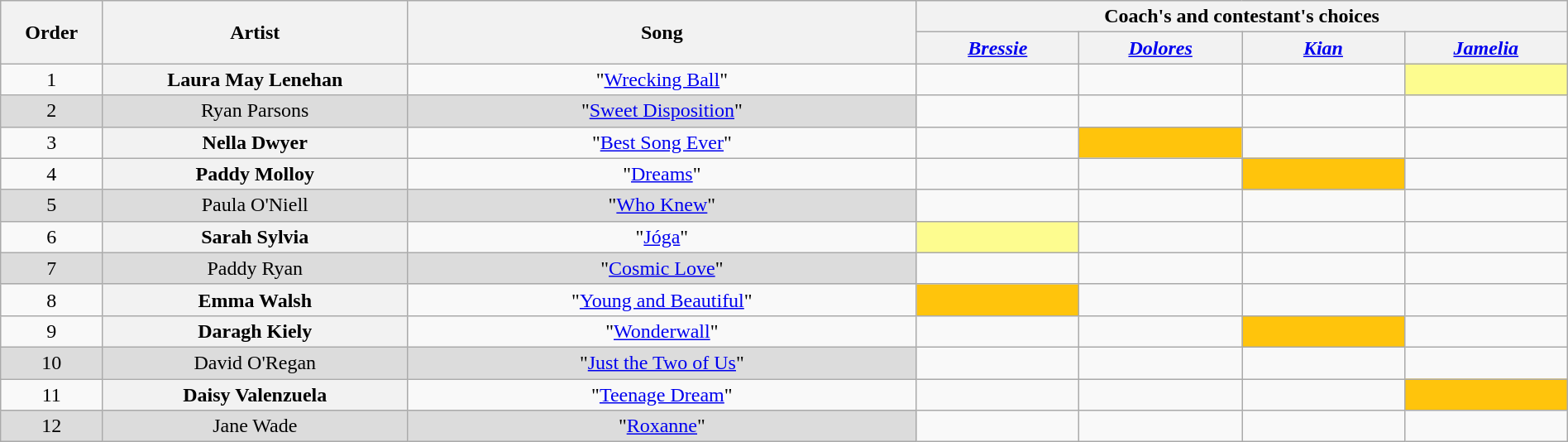<table class="wikitable" style="text-align:center; width:100%;">
<tr>
<th scope="col" rowspan="2" width="5%">Order</th>
<th scope="col" rowspan="2" width="15%">Artist</th>
<th scope="col" rowspan="2" width="25%">Song</th>
<th scope="col" colspan="4" width="32%">Coach's and contestant's choices</th>
</tr>
<tr>
<th width="8%"><em><a href='#'>Bressie</a></em></th>
<th width="8%"><em><a href='#'>Dolores</a></em></th>
<th width="8%"><em><a href='#'>Kian</a></em></th>
<th width="8%"><em><a href='#'>Jamelia</a></em></th>
</tr>
<tr>
<td>1</td>
<th scope="row">Laura May Lenehan</th>
<td>"<a href='#'>Wrecking Ball</a>"</td>
<td></td>
<td></td>
<td><strong></strong></td>
<td style="background-color:#fdfc8f;"><strong></strong></td>
</tr>
<tr>
<td style="background-color:#DCDCDC;">2</td>
<td style="background-color:#DCDCDC;">Ryan Parsons</td>
<td style="background-color:#DCDCDC;">"<a href='#'>Sweet Disposition</a>"</td>
<td></td>
<td></td>
<td></td>
<td></td>
</tr>
<tr>
<td>3</td>
<th scope="row">Nella Dwyer</th>
<td>"<a href='#'>Best Song Ever</a>"</td>
<td></td>
<td style="background-color:#FFC40C;"><strong></strong></td>
<td></td>
<td></td>
</tr>
<tr>
<td>4</td>
<th scope="row">Paddy Molloy</th>
<td>"<a href='#'>Dreams</a>"</td>
<td></td>
<td></td>
<td style="background-color:#FFC40C;"><strong></strong></td>
<td></td>
</tr>
<tr>
<td style="background-color:#DCDCDC;">5</td>
<td style="background-color:#DCDCDC;">Paula O'Niell</td>
<td style="background-color:#DCDCDC;">"<a href='#'>Who Knew</a>"</td>
<td></td>
<td></td>
<td></td>
<td></td>
</tr>
<tr>
<td>6</td>
<th scope="row">Sarah Sylvia</th>
<td>"<a href='#'>Jóga</a>"</td>
<td style="background-color:#fdfc8f;"><strong></strong></td>
<td><strong></strong></td>
<td><strong></strong></td>
<td></td>
</tr>
<tr>
<td style="background-color:#DCDCDC;">7</td>
<td style="background-color:#DCDCDC;">Paddy Ryan</td>
<td style="background-color:#DCDCDC;">"<a href='#'>Cosmic Love</a>"</td>
<td></td>
<td></td>
<td></td>
<td></td>
</tr>
<tr>
<td>8</td>
<th scope="row">Emma Walsh</th>
<td>"<a href='#'>Young and Beautiful</a>"</td>
<td style="background-color:#FFC40C;"><strong></strong></td>
<td></td>
<td></td>
<td></td>
</tr>
<tr>
<td>9</td>
<th scope="row">Daragh Kiely</th>
<td>"<a href='#'>Wonderwall</a>"</td>
<td></td>
<td></td>
<td style="background-color:#FFC40C;"><strong></strong></td>
<td></td>
</tr>
<tr>
<td style="background-color:#DCDCDC;">10</td>
<td style="background-color:#DCDCDC;">David O'Regan</td>
<td style="background-color:#DCDCDC;">"<a href='#'>Just the Two of Us</a>"</td>
<td></td>
<td></td>
<td></td>
<td></td>
</tr>
<tr>
<td>11</td>
<th>Daisy Valenzuela</th>
<td>"<a href='#'>Teenage Dream</a>"</td>
<td></td>
<td></td>
<td></td>
<td style="background-color:#FFC40C;"><strong></strong></td>
</tr>
<tr>
<td style="background-color:#DCDCDC;">12</td>
<td style="background-color:#DCDCDC;">Jane Wade</td>
<td style="background-color:#DCDCDC;">"<a href='#'>Roxanne</a>"</td>
<td></td>
<td></td>
<td></td>
<td></td>
</tr>
</table>
